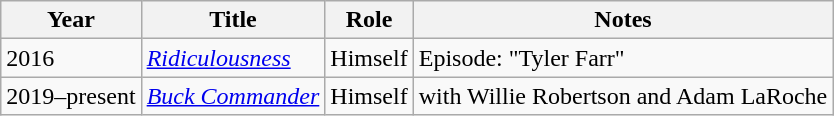<table class="wikitable">
<tr>
<th>Year</th>
<th>Title</th>
<th>Role</th>
<th>Notes</th>
</tr>
<tr>
<td>2016</td>
<td><em><a href='#'>Ridiculousness</a></em></td>
<td>Himself</td>
<td>Episode: "Tyler Farr"</td>
</tr>
<tr>
<td>2019–present</td>
<td><em><a href='#'>Buck Commander</a></em></td>
<td>Himself</td>
<td>with Willie Robertson and Adam LaRoche</td>
</tr>
</table>
